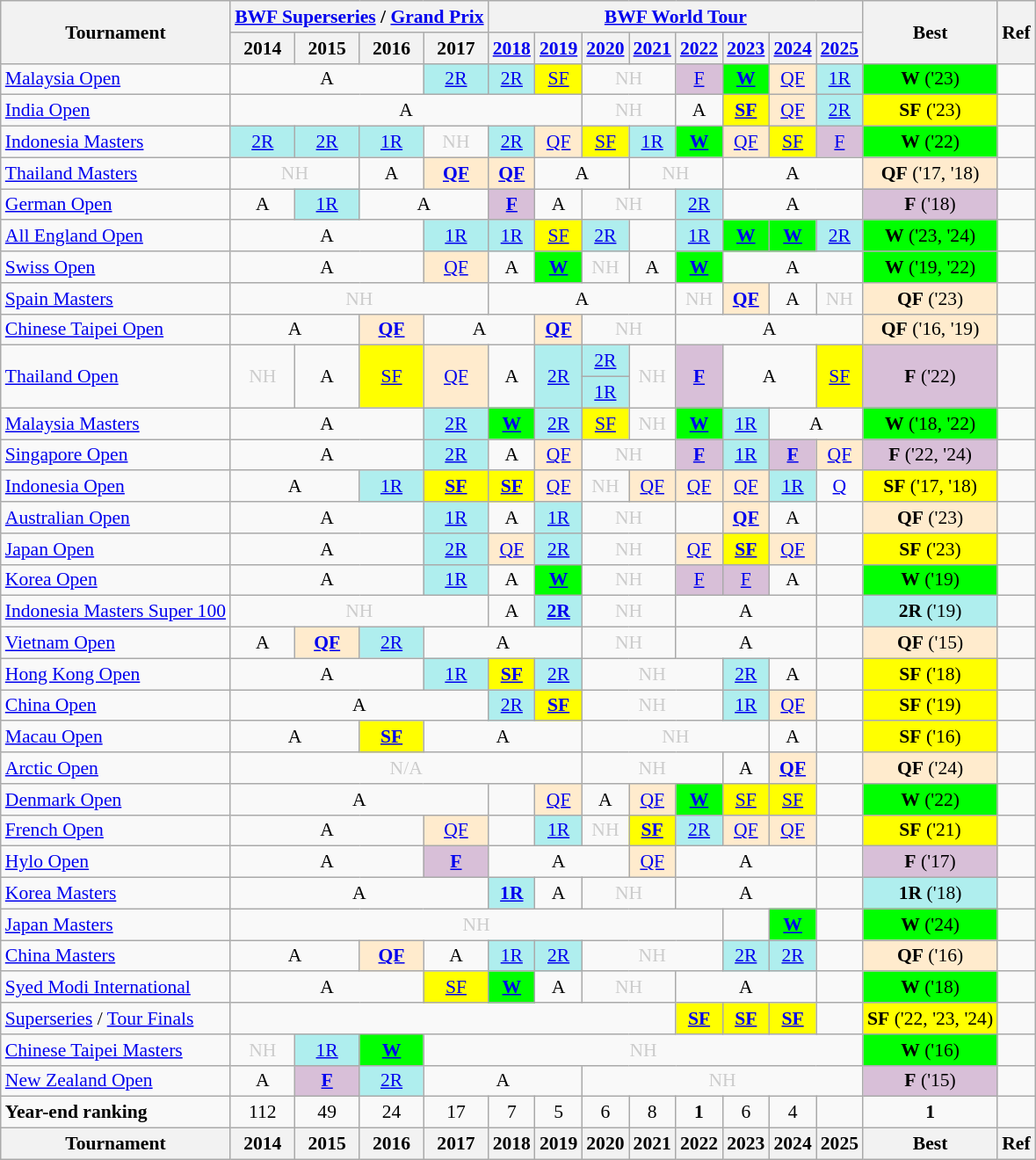<table class="wikitable" style="font-size: 90%; text-align:center">
<tr>
<th rowspan="2">Tournament</th>
<th colspan="4"><a href='#'>BWF Superseries</a> / <a href='#'>Grand Prix</a></th>
<th colspan="8"><a href='#'>BWF World Tour</a></th>
<th rowspan="2">Best</th>
<th rowspan="2">Ref</th>
</tr>
<tr>
<th>2014</th>
<th>2015</th>
<th>2016</th>
<th>2017</th>
<th><a href='#'>2018</a></th>
<th><a href='#'>2019</a></th>
<th><a href='#'>2020</a></th>
<th><a href='#'>2021</a></th>
<th><a href='#'>2022</a></th>
<th><a href='#'>2023</a></th>
<th><a href='#'>2024</a></th>
<th><a href='#'>2025</a></th>
</tr>
<tr>
<td align=left><a href='#'>Malaysia Open</a></td>
<td colspan="3">A</td>
<td bgcolor=AFEEEE><a href='#'>2R</a></td>
<td bgcolor=AFEEEE><a href='#'>2R</a></td>
<td bgcolor=FFFF00><a href='#'>SF</a></td>
<td colspan="2" style=color:#ccc>NH</td>
<td bgcolor=D8BFD8><a href='#'>F</a></td>
<td bgcolor=00FF00><strong><a href='#'>W</a></strong></td>
<td bgcolor=FFEBCD><a href='#'>QF</a></td>
<td bgcolor=AFEEEE><a href='#'>1R</a></td>
<td bgcolor=00FF00><strong>W</strong> ('23)</td>
<td></td>
</tr>
<tr>
<td align=left><a href='#'>India Open</a></td>
<td colspan="6">A</td>
<td colspan="2" style=color:#ccc>NH</td>
<td>A</td>
<td bgcolor=FFFF00><strong><a href='#'>SF</a></strong></td>
<td bgcolor=FFEBCD><a href='#'>QF</a></td>
<td bgcolor=AFEEEE><a href='#'>2R</a></td>
<td bgcolor=FFFF00><strong>SF</strong> ('23)</td>
<td></td>
</tr>
<tr>
<td align=left><a href='#'>Indonesia Masters</a></td>
<td bgcolor=AFEEEE><a href='#'>2R</a></td>
<td bgcolor=AFEEEE><a href='#'>2R</a></td>
<td bgcolor=AFEEEE><a href='#'>1R</a></td>
<td style=color:#ccc>NH</td>
<td bgcolor=AFEEEE><a href='#'>2R</a></td>
<td bgcolor=FFEBCD><a href='#'>QF</a></td>
<td bgcolor=FFFF00><a href='#'>SF</a></td>
<td bgcolor=AFEEEE><a href='#'>1R</a></td>
<td bgcolor=00FF00><strong><a href='#'>W</a></strong></td>
<td bgcolor=FFEBCD><a href='#'>QF</a></td>
<td bgcolor=FFFF00><a href='#'>SF</a></td>
<td bgcolor=D8BFD8><a href='#'>F</a></td>
<td bgcolor=00FF00><strong>W</strong> ('22)</td>
<td></td>
</tr>
<tr>
<td align=left><a href='#'>Thailand Masters</a></td>
<td colspan="2" style=color:#ccc>NH</td>
<td>A</td>
<td bgcolor=FFEBCD><a href='#'><strong>QF</strong></a></td>
<td bgcolor=FFEBCD><a href='#'><strong>QF</strong></a></td>
<td colspan="2">A</td>
<td colspan="2" style=color:#ccc>NH</td>
<td colspan="3">A</td>
<td bgcolor=FFEBCD><strong>QF</strong> ('17, '18)</td>
<td></td>
</tr>
<tr>
<td align=left><a href='#'>German Open</a></td>
<td>A</td>
<td bgcolor=AFEEEE><a href='#'>1R</a></td>
<td colspan="2">A</td>
<td bgcolor=D8BFD8><a href='#'><strong>F</strong></a></td>
<td>A</td>
<td colspan=2 style=color:#ccc>NH</td>
<td bgcolor=AFEEEE><a href='#'>2R</a></td>
<td colspan="3">A</td>
<td bgcolor=D8BFD8><strong>F</strong> ('18)</td>
<td></td>
</tr>
<tr>
<td align=left><a href='#'>All England Open</a></td>
<td colspan="3">A</td>
<td bgcolor=AFEEEE><a href='#'>1R</a></td>
<td bgcolor=AFEEEE><a href='#'>1R</a></td>
<td bgcolor=FFFF00><a href='#'>SF</a></td>
<td bgcolor=AFEEEE><a href='#'>2R</a></td>
<td><a href='#'></a></td>
<td bgcolor=AFEEEE><a href='#'>1R</a></td>
<td bgcolor=00FF00><strong><a href='#'>W</a></strong></td>
<td bgcolor=00FF00><strong><a href='#'>W</a></strong></td>
<td bgcolor=AFEEEE><a href='#'>2R</a></td>
<td bgcolor=00FF00><strong>W</strong> ('23, '24)</td>
<td></td>
</tr>
<tr>
<td align=left><a href='#'>Swiss Open</a></td>
<td colspan="3">A</td>
<td bgcolor=FFEBCD><a href='#'>QF</a></td>
<td>A</td>
<td bgcolor=00FF00><a href='#'><strong>W</strong></a></td>
<td style=color:#ccc>NH</td>
<td>A</td>
<td bgcolor=00FF00><strong><a href='#'>W</a></strong></td>
<td colspan="3">A</td>
<td bgcolor=00FF00><strong>W</strong> ('19, '22)</td>
<td></td>
</tr>
<tr>
<td align=left><a href='#'>Spain Masters</a></td>
<td colspan="4" style=color:#ccc>NH</td>
<td colspan="4">A</td>
<td 2022; style=color:#ccc>NH</td>
<td bgcolor=FFEBCD><strong><a href='#'>QF</a></strong></td>
<td>A</td>
<td 2025; style=color:#ccc>NH</td>
<td bgcolor=FFEBCD><strong>QF</strong> ('23)</td>
<td></td>
</tr>
<tr>
<td align=left><a href='#'>Chinese Taipei Open</a></td>
<td colspan="2">A</td>
<td bgcolor=FFEBCD><a href='#'><strong>QF</strong></a></td>
<td colspan="2">A</td>
<td bgcolor=FFEBCD><a href='#'><strong>QF</strong></a></td>
<td colspan="2" style=color:#ccc>NH</td>
<td colspan="4">A</td>
<td bgcolor=FFEBCD><strong>QF</strong> ('16, '19)</td>
<td></td>
</tr>
<tr>
<td rowspan="2" align=left><a href='#'>Thailand Open</a></td>
<td rowspan="2" style=color:#ccc>NH</td>
<td rowspan="2">A</td>
<td rowspan="2" bgcolor=FFFF00><a href='#'>SF</a></td>
<td rowspan="2" bgcolor=FFEBCD><a href='#'>QF</a></td>
<td rowspan="2">A</td>
<td rowspan="2" bgcolor=AFEEEE><a href='#'>2R</a></td>
<td bgcolor=AFEEEE><a href='#'>2R</a></td>
<td rowspan="2" style=color:#ccc>NH</td>
<td rowspan="2" bgcolor=D8BFD8><strong><a href='#'>F</a></strong></td>
<td rowspan="2" colspan="2">A</td>
<td rowspan="2" bgcolor=FFFF00><a href='#'>SF</a></td>
<td rowspan="2" bgcolor=D8BFD8><strong>F</strong> ('22)</td>
<td rowspan="2"></td>
</tr>
<tr>
<td bgcolor=AFEEEE><a href='#'>1R</a></td>
</tr>
<tr>
<td align=left><a href='#'>Malaysia Masters</a></td>
<td colspan="3">A</td>
<td bgcolor=AFEEEE><a href='#'>2R</a></td>
<td bgcolor=00FF00><strong><a href='#'>W</a></strong></td>
<td bgcolor=AFEEEE><a href='#'>2R</a></td>
<td bgcolor=FFFF00><a href='#'>SF</a></td>
<td style=color:#ccc>NH</td>
<td bgcolor=00FF00><strong><a href='#'>W</a></strong></td>
<td bgcolor=AFEEEE><a href='#'>1R</a></td>
<td colspan="2">A</td>
<td bgcolor=00FF00><strong>W</strong> ('18, '22)</td>
<td></td>
</tr>
<tr>
<td align=left><a href='#'>Singapore Open</a></td>
<td colspan="3">A</td>
<td bgcolor=AFEEEE><a href='#'>2R</a></td>
<td>A</td>
<td bgcolor=FFEBCD><a href='#'>QF</a></td>
<td colspan="2" style=color:#ccc>NH</td>
<td bgcolor=D8BFD8><strong><a href='#'>F</a></strong></td>
<td bgcolor=AFEEEE><a href='#'>1R</a></td>
<td bgcolor=D8BFD8><strong><a href='#'>F</a></strong></td>
<td bgcolor=FFEBCD><a href='#'>QF</a></td>
<td bgcolor=D8BFD8><strong>F</strong> ('22, '24)</td>
<td></td>
</tr>
<tr>
<td align=left><a href='#'>Indonesia Open</a></td>
<td colspan="2">A</td>
<td bgcolor=AFEEEE><a href='#'>1R</a></td>
<td bgcolor=FFFF00><a href='#'><strong>SF</strong></a></td>
<td bgcolor=FFFF00><a href='#'><strong>SF</strong></a></td>
<td bgcolor=FFEBCD><a href='#'>QF</a></td>
<td style=color:#ccc>NH</td>
<td bgcolor=FFEBCD><a href='#'>QF</a></td>
<td bgcolor=FFEBCD><a href='#'>QF</a></td>
<td bgcolor=FFEBCD><a href='#'>QF</a></td>
<td bgcolor=AFEEEE><a href='#'>1R</a></td>
<td><a href='#'>Q</a></td>
<td bgcolor=FFFF00><strong>SF</strong> ('17, '18)</td>
<td></td>
</tr>
<tr>
<td align=left><a href='#'>Australian Open</a></td>
<td colspan="3">A</td>
<td bgcolor=AFEEEE><a href='#'>1R</a></td>
<td>A</td>
<td bgcolor=AFEEEE><a href='#'>1R</a></td>
<td colspan="2" style=color:#ccc>NH</td>
<td><a href='#'></a></td>
<td bgcolor=FFEBCD><strong><a href='#'>QF</a></strong></td>
<td>A</td>
<td></td>
<td bgcolor=FFEBCD><strong>QF</strong> ('23)</td>
<td></td>
</tr>
<tr>
<td align=left><a href='#'>Japan Open</a></td>
<td colspan="3">A</td>
<td bgcolor=AFEEEE><a href='#'>2R</a></td>
<td bgcolor=FFEBCD><a href='#'>QF</a></td>
<td bgcolor=AFEEEE><a href='#'>2R</a></td>
<td colspan="2" style=color:#ccc>NH</td>
<td bgcolor=FFEBCD><a href='#'>QF</a></td>
<td bgcolor=FFFF00><strong><a href='#'>SF</a></strong></td>
<td bgcolor=FFEBCD><a href='#'>QF</a></td>
<td></td>
<td bgcolor=FFFF00><strong>SF</strong> ('23)</td>
<td></td>
</tr>
<tr>
<td align=left><a href='#'>Korea Open</a></td>
<td colspan="3">A</td>
<td bgcolor=AFEEEE><a href='#'>1R</a></td>
<td>A</td>
<td bgcolor=00FF00><a href='#'><strong>W</strong></a></td>
<td colspan="2" style=color:#ccc>NH</td>
<td bgcolor=D8BFD8><a href='#'>F</a></td>
<td bgcolor=D8BFD8><a href='#'>F</a></td>
<td>A</td>
<td></td>
<td bgcolor=00FF00><strong>W</strong> ('19)</td>
<td></td>
</tr>
<tr>
<td align=left><a href='#'>Indonesia Masters Super 100</a></td>
<td colspan="4" style=color:#ccc>NH</td>
<td>A</td>
<td bgcolor=AFEEEE><a href='#'><strong>2R</strong></a></td>
<td colspan=2 style=color:#ccc>NH</td>
<td colspan="3">A</td>
<td></td>
<td bgcolor=AFEEEE><strong>2R</strong> ('19)</td>
<td></td>
</tr>
<tr>
<td align=left><a href='#'>Vietnam Open</a></td>
<td>A</td>
<td bgcolor=FFEBCD><a href='#'><strong>QF</strong></a></td>
<td bgcolor=AFEEEE><a href='#'>2R</a></td>
<td colspan="3">A</td>
<td colspan="2" style=color:#ccc>NH</td>
<td colspan="3">A</td>
<td></td>
<td bgcolor=FFEBCD><strong>QF</strong> ('15)</td>
<td></td>
</tr>
<tr>
<td align=left><a href='#'>Hong Kong Open</a></td>
<td colspan="3">A</td>
<td bgcolor=AFEEEE><a href='#'>1R</a></td>
<td bgcolor=FFFF00><a href='#'><strong>SF</strong></a></td>
<td bgcolor=AFEEEE><a href='#'>2R</a></td>
<td colspan="3" style=color:#ccc>NH</td>
<td bgcolor=AFEEEE><a href='#'>2R</a></td>
<td>A</td>
<td></td>
<td bgcolor=FFFF00><strong>SF</strong> ('18)</td>
<td></td>
</tr>
<tr>
<td align=left><a href='#'>China Open</a></td>
<td colspan="4">A</td>
<td bgcolor=AFEEEE><a href='#'>2R</a></td>
<td bgcolor=FFFF00><a href='#'><strong>SF</strong></a></td>
<td colspan="3" style=color:#ccc>NH</td>
<td bgcolor=AFEEEE><a href='#'>1R</a></td>
<td bgcolor=FFEBCD><a href='#'>QF</a></td>
<td></td>
<td bgcolor=FFFF00><strong>SF</strong> ('19)</td>
<td></td>
</tr>
<tr>
<td align=left><a href='#'>Macau Open</a></td>
<td colspan="2">A</td>
<td bgcolor=FFFF00><a href='#'><strong>SF</strong></a></td>
<td colspan="3">A</td>
<td colspan="4" style=color:#ccc>NH</td>
<td>A</td>
<td></td>
<td bgcolor=FFFF00><strong>SF</strong> ('16)</td>
<td></td>
</tr>
<tr>
<td align=left><a href='#'>Arctic Open</a></td>
<td colspan="6" style=color:#ccc>N/A</td>
<td colspan="3" style=color:#ccc>NH</td>
<td>A</td>
<td bgcolor=FFEBCD><strong><a href='#'>QF</a></strong></td>
<td></td>
<td bgcolor=FFEBCD><strong>QF</strong> ('24)</td>
<td></td>
</tr>
<tr>
<td align=left><a href='#'>Denmark Open</a></td>
<td colspan="4">A</td>
<td><a href='#'></a></td>
<td bgcolor=FFEBCD><a href='#'>QF</a></td>
<td>A</td>
<td bgcolor=FFEBCD><a href='#'>QF</a></td>
<td bgcolor=00FF00><strong><a href='#'>W</a></strong></td>
<td bgcolor=FFFF00><a href='#'>SF</a></td>
<td bgcolor=FFFF00><a href='#'>SF</a></td>
<td></td>
<td bgcolor=00FF00><strong>W</strong> ('22)</td>
<td></td>
</tr>
<tr>
<td align=left><a href='#'>French Open</a></td>
<td colspan="3">A</td>
<td bgcolor=FFEBCD><a href='#'>QF</a></td>
<td><a href='#'></a></td>
<td bgcolor=AFEEEE><a href='#'>1R</a></td>
<td style=color:#ccc>NH</td>
<td bgcolor=FFFF00><strong><a href='#'>SF</a></strong></td>
<td bgcolor=AFEEEE><a href='#'>2R</a></td>
<td bgcolor=FFEBCD><a href='#'>QF</a></td>
<td bgcolor=FFEBCD><a href='#'>QF</a></td>
<td></td>
<td bgcolor=FFFF00><strong>SF</strong> ('21)</td>
<td></td>
</tr>
<tr>
<td align=left><a href='#'>Hylo Open</a></td>
<td colspan="3">A</td>
<td bgcolor=D8BFD8><a href='#'><strong>F</strong></a></td>
<td colspan="3">A</td>
<td bgcolor=FFEBCD><a href='#'>QF</a></td>
<td colspan="3">A</td>
<td></td>
<td bgcolor=D8BFD8><strong>F</strong> ('17)</td>
<td></td>
</tr>
<tr>
<td align=left><a href='#'>Korea Masters</a></td>
<td colspan="4">A</td>
<td bgcolor=AFEEEE><a href='#'><strong>1R</strong></a></td>
<td>A</td>
<td colspan="2" style=color:#ccc>NH</td>
<td colspan="3">A</td>
<td></td>
<td bgcolor=AFEEEE><strong>1R</strong> ('18)</td>
<td></td>
</tr>
<tr>
<td align=left><a href='#'>Japan Masters</a></td>
<td colspan="9" style=color:#ccc>NH</td>
<td><a href='#'></a></td>
<td bgcolor=00FF00><a href='#'><strong>W</strong></a></td>
<td></td>
<td bgcolor=00FF00><strong>W</strong> ('24)</td>
<td></td>
</tr>
<tr>
<td align=left><a href='#'>China Masters</a></td>
<td colspan="2">A</td>
<td bgcolor=FFEBCD><a href='#'><strong>QF</strong></a></td>
<td>A</td>
<td bgcolor=AFEEEE><a href='#'>1R</a></td>
<td bgcolor=AFEEEE><a href='#'>2R</a></td>
<td colspan="3" style=color:#ccc>NH</td>
<td bgcolor=AFEEEE><a href='#'>2R</a></td>
<td bgcolor=AFEEEE><a href='#'>2R</a></td>
<td></td>
<td bgcolor=FFEBCD><strong>QF</strong> ('16)</td>
<td></td>
</tr>
<tr>
<td align=left><a href='#'>Syed Modi International</a></td>
<td colspan="3">A</td>
<td bgcolor=FFFF00><a href='#'>SF</a></td>
<td bgcolor=00FF00><a href='#'><strong>W</strong></a></td>
<td>A</td>
<td colspan="2" style=color:#ccc>NH</td>
<td colspan="3">A</td>
<td></td>
<td bgcolor=00FF00><strong>W</strong> ('18)</td>
<td></td>
</tr>
<tr>
<td align=left><a href='#'>Superseries</a> / <a href='#'>Tour Finals</a></td>
<td colspan="8"></td>
<td bgcolor=FFFF00><strong><a href='#'>SF</a></strong></td>
<td bgcolor=FFFF00><strong><a href='#'>SF</a></strong></td>
<td bgcolor=FFFF00><strong><a href='#'>SF</a></strong></td>
<td></td>
<td bgcolor=FFFF00><strong>SF</strong> ('22, '23, '24)</td>
<td></td>
</tr>
<tr>
<td align=left><a href='#'>Chinese Taipei Masters</a></td>
<td style=color:#ccc>NH</td>
<td bgcolor=AFEEEE><a href='#'>1R</a></td>
<td bgcolor=00FF00><a href='#'><strong>W</strong></a></td>
<td colspan="9" style=color:#ccc>NH</td>
<td bgcolor=00FF00><strong>W</strong> ('16)</td>
<td></td>
</tr>
<tr>
<td align=left><a href='#'>New Zealand Open</a></td>
<td>A</td>
<td bgcolor=D8BFD8><a href='#'><strong>F</strong></a></td>
<td bgcolor=AFEEEE><a href='#'>2R</a></td>
<td colspan="3">A</td>
<td colspan="6" style=color:#ccc>NH</td>
<td bgcolor=D8BFD8><strong>F</strong> ('15)</td>
<td></td>
</tr>
<tr>
<td align=left><strong>Year-end ranking</strong></td>
<td 2014;>112</td>
<td 2015;>49</td>
<td 2016;>24</td>
<td 2017;>17</td>
<td 2018;>7</td>
<td 2019;>5</td>
<td 2020;>6</td>
<td 2021;>8</td>
<td 2022;><strong>1</strong></td>
<td 2023;>6</td>
<td 2024;>4</td>
<td 2025;></td>
<td Best;><strong>1</strong></td>
<td></td>
</tr>
<tr>
<th>Tournament</th>
<th>2014</th>
<th>2015</th>
<th>2016</th>
<th>2017</th>
<th>2018</th>
<th>2019</th>
<th>2020</th>
<th>2021</th>
<th>2022</th>
<th>2023</th>
<th>2024</th>
<th>2025</th>
<th>Best</th>
<th>Ref</th>
</tr>
</table>
